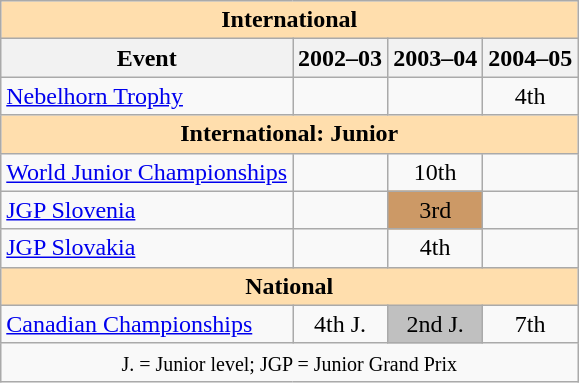<table class="wikitable" style="text-align:center">
<tr>
<th style="background-color: #ffdead; " colspan=4 align=center><strong>International</strong></th>
</tr>
<tr>
<th>Event</th>
<th>2002–03</th>
<th>2003–04</th>
<th>2004–05</th>
</tr>
<tr>
<td align=left><a href='#'>Nebelhorn Trophy</a></td>
<td></td>
<td></td>
<td>4th</td>
</tr>
<tr>
<th style="background-color: #ffdead; " colspan=4 align=center><strong>International: Junior</strong></th>
</tr>
<tr>
<td align=left><a href='#'>World Junior Championships</a></td>
<td></td>
<td>10th</td>
<td></td>
</tr>
<tr>
<td align=left><a href='#'>JGP Slovenia</a></td>
<td></td>
<td bgcolor=cc9966>3rd</td>
<td></td>
</tr>
<tr>
<td align=left><a href='#'>JGP Slovakia</a></td>
<td></td>
<td>4th</td>
<td></td>
</tr>
<tr>
<th style="background-color: #ffdead; " colspan=4 align=center><strong>National</strong></th>
</tr>
<tr>
<td align=left><a href='#'>Canadian Championships</a></td>
<td>4th J.</td>
<td bgcolor=silver>2nd J.</td>
<td>7th</td>
</tr>
<tr>
<td colspan=4 align=center><small> J. = Junior level; JGP = Junior Grand Prix </small></td>
</tr>
</table>
